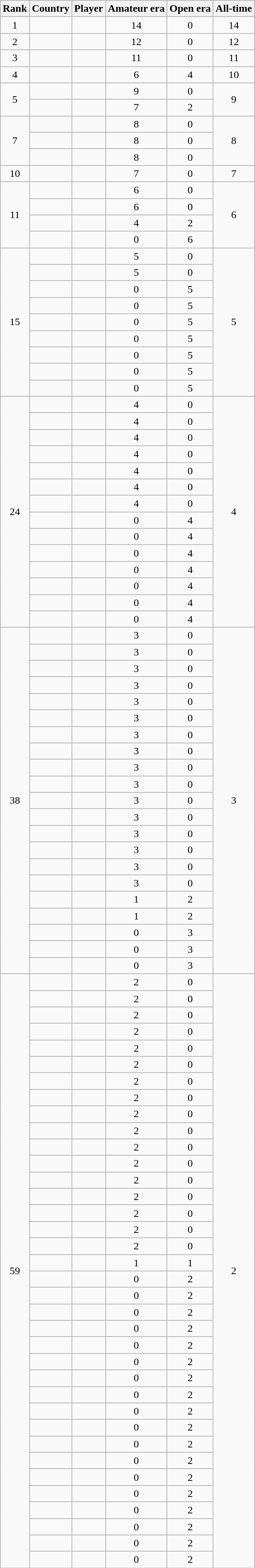<table class="wikitable sortable">
<tr>
<th>Rank</th>
<th>Country</th>
<th>Player</th>
<th>Amateur era</th>
<th>Open era</th>
<th>All-time</th>
</tr>
<tr>
<td align=center>1</td>
<td></td>
<td></td>
<td align=center>14</td>
<td align=center>0</td>
<td align=center>14</td>
</tr>
<tr>
<td align=center>2</td>
<td></td>
<td></td>
<td align=center>12</td>
<td align=center>0</td>
<td align=center>12</td>
</tr>
<tr>
<td align=center>3</td>
<td></td>
<td></td>
<td align=center>11</td>
<td align=center>0</td>
<td align=center>11</td>
</tr>
<tr>
<td align=center>4</td>
<td></td>
<td></td>
<td align=center>6</td>
<td align=center>4</td>
<td align=center>10</td>
</tr>
<tr>
<td rowspan=2 align=center>5</td>
<td></td>
<td></td>
<td align=center>9</td>
<td align=center>0</td>
<td rowspan=2 align=center>9</td>
</tr>
<tr>
<td></td>
<td></td>
<td align=center>7</td>
<td align=center>2</td>
</tr>
<tr>
<td rowspan=3 align=center>7</td>
<td></td>
<td></td>
<td align=center>8</td>
<td align=center>0</td>
<td rowspan=3 align=center>8</td>
</tr>
<tr>
<td></td>
<td></td>
<td align=center>8</td>
<td align=center>0</td>
</tr>
<tr>
<td></td>
<td></td>
<td align=center>8</td>
<td align=center>0</td>
</tr>
<tr>
<td align=center>10</td>
<td></td>
<td></td>
<td align=center>7</td>
<td align=center>0</td>
<td align=center>7</td>
</tr>
<tr>
<td rowspan=4 align=center>11</td>
<td></td>
<td></td>
<td align=center>6</td>
<td align=center>0</td>
<td rowspan=4 align=center>6</td>
</tr>
<tr>
<td></td>
<td></td>
<td align=center>6</td>
<td align=center>0</td>
</tr>
<tr>
<td></td>
<td></td>
<td align=center>4</td>
<td align=center>2</td>
</tr>
<tr>
<td></td>
<td></td>
<td align=center>0</td>
<td align=center>6</td>
</tr>
<tr>
<td rowspan=9 align=center>15</td>
<td></td>
<td></td>
<td align=center>5</td>
<td align=center>0</td>
<td rowspan=9 align=center>5</td>
</tr>
<tr>
<td></td>
<td></td>
<td align=center>5</td>
<td align=center>0</td>
</tr>
<tr>
<td></td>
<td></td>
<td align=center>0</td>
<td align=center>5</td>
</tr>
<tr>
<td></td>
<td></td>
<td align=center>0</td>
<td align=center>5</td>
</tr>
<tr>
<td></td>
<td></td>
<td align=center>0</td>
<td align=center>5</td>
</tr>
<tr>
<td></td>
<td></td>
<td align=center>0</td>
<td align=center>5</td>
</tr>
<tr>
<td></td>
<td><strong></strong></td>
<td align=center>0</td>
<td align=center>5</td>
</tr>
<tr>
<td></td>
<td><strong></strong></td>
<td align=center>0</td>
<td align=center>5</td>
</tr>
<tr>
<td></td>
<td></td>
<td align="center">0</td>
<td align=center>5</td>
</tr>
<tr>
<td rowspan=14 align=center>24</td>
<td></td>
<td></td>
<td align=center>4</td>
<td align=center>0</td>
<td rowspan=14 align=center>4</td>
</tr>
<tr>
<td></td>
<td></td>
<td align=center>4</td>
<td align=center>0</td>
</tr>
<tr>
<td></td>
<td></td>
<td align=center>4</td>
<td align=center>0</td>
</tr>
<tr>
<td></td>
<td></td>
<td align=center>4</td>
<td align=center>0</td>
</tr>
<tr>
<td></td>
<td></td>
<td align=center>4</td>
<td align=center>0</td>
</tr>
<tr>
<td></td>
<td></td>
<td align=center>4</td>
<td align=center>0</td>
</tr>
<tr>
<td></td>
<td></td>
<td align=center>4</td>
<td align=center>0</td>
</tr>
<tr>
<td></td>
<td></td>
<td align=center>0</td>
<td align=center>4</td>
</tr>
<tr>
<td></td>
<td></td>
<td align=center>0</td>
<td align=center>4</td>
</tr>
<tr>
<td></td>
<td></td>
<td align=center>0</td>
<td align=center>4</td>
</tr>
<tr>
<td></td>
<td></td>
<td align=center>0</td>
<td align=center>4</td>
</tr>
<tr>
<td></td>
<td></td>
<td align=center>0</td>
<td align=center>4</td>
</tr>
<tr>
<td></td>
<td></td>
<td align=center>0</td>
<td align=center>4</td>
</tr>
<tr>
<td></td>
<td></td>
<td align="center">0</td>
<td align=center>4</td>
</tr>
<tr>
<td rowspan=21 align=center>38</td>
<td></td>
<td></td>
<td align=center>3</td>
<td align=center>0</td>
<td rowspan=21 align=center>3</td>
</tr>
<tr>
<td></td>
<td></td>
<td align=center>3</td>
<td align=center>0</td>
</tr>
<tr>
<td></td>
<td></td>
<td align=center>3</td>
<td align=center>0</td>
</tr>
<tr>
<td></td>
<td></td>
<td align=center>3</td>
<td align=center>0</td>
</tr>
<tr>
<td></td>
<td><em></em></td>
<td align=center>3</td>
<td align=center>0</td>
</tr>
<tr>
<td></td>
<td></td>
<td align=center>3</td>
<td align=center>0</td>
</tr>
<tr>
<td></td>
<td></td>
<td align=center>3</td>
<td align=center>0</td>
</tr>
<tr>
<td></td>
<td></td>
<td align=center>3</td>
<td align=center>0</td>
</tr>
<tr>
<td></td>
<td></td>
<td align=center>3</td>
<td align=center>0</td>
</tr>
<tr>
<td></td>
<td></td>
<td align=center>3</td>
<td align=center>0</td>
</tr>
<tr>
<td></td>
<td><em></em></td>
<td align=center>3</td>
<td align=center>0</td>
</tr>
<tr>
<td></td>
<td></td>
<td align=center>3</td>
<td align=center>0</td>
</tr>
<tr>
<td></td>
<td></td>
<td align=center>3</td>
<td align=center>0</td>
</tr>
<tr>
<td></td>
<td></td>
<td align=center>3</td>
<td align=center>0</td>
</tr>
<tr>
<td></td>
<td></td>
<td align=center>3</td>
<td align=center>0</td>
</tr>
<tr>
<td></td>
<td></td>
<td align=center>3</td>
<td align=center>0</td>
</tr>
<tr>
<td></td>
<td></td>
<td align=center>1</td>
<td align=center>2</td>
</tr>
<tr>
<td></td>
<td></td>
<td align=center>1</td>
<td align=center>2</td>
</tr>
<tr>
<td></td>
<td></td>
<td align=center>0</td>
<td align=center>3</td>
</tr>
<tr>
<td></td>
<td><em></em></td>
<td align=center>0</td>
<td align=center>3</td>
</tr>
<tr>
<td></td>
<td></td>
<td align=center>0</td>
<td align=center>3</td>
</tr>
<tr>
<td rowspan=37 align=center>59</td>
<td></td>
<td></td>
<td align=center>2</td>
<td align=center>0</td>
<td rowspan=37 align=center>2</td>
</tr>
<tr>
<td></td>
<td></td>
<td align=center>2</td>
<td align=center>0</td>
</tr>
<tr>
<td></td>
<td><em></em></td>
<td align=center>2</td>
<td align=center>0</td>
</tr>
<tr>
<td></td>
<td><em></em></td>
<td align=center>2</td>
<td align=center>0</td>
</tr>
<tr>
<td></td>
<td><em></em></td>
<td align=center>2</td>
<td align=center>0</td>
</tr>
<tr>
<td></td>
<td></td>
<td align=center>2</td>
<td align=center>0</td>
</tr>
<tr>
<td></td>
<td></td>
<td align=center>2</td>
<td align=center>0</td>
</tr>
<tr>
<td></td>
<td></td>
<td align=center>2</td>
<td align=center>0</td>
</tr>
<tr>
<td></td>
<td></td>
<td align=center>2</td>
<td align=center>0</td>
</tr>
<tr>
<td></td>
<td></td>
<td align=center>2</td>
<td align=center>0</td>
</tr>
<tr>
<td></td>
<td></td>
<td align=center>2</td>
<td align=center>0</td>
</tr>
<tr>
<td></td>
<td></td>
<td align=center>2</td>
<td align=center>0</td>
</tr>
<tr>
<td></td>
<td><em></em></td>
<td align=center>2</td>
<td align=center>0</td>
</tr>
<tr>
<td></td>
<td></td>
<td align=center>2</td>
<td align=center>0</td>
</tr>
<tr>
<td></td>
<td><em></em></td>
<td align=center>2</td>
<td align=center>0</td>
</tr>
<tr>
<td></td>
<td></td>
<td align=center>2</td>
<td align=center>0</td>
</tr>
<tr>
<td></td>
<td></td>
<td align=center>2</td>
<td align=center>0</td>
</tr>
<tr>
<td></td>
<td><em></em></td>
<td align=center>1</td>
<td align=center>1</td>
</tr>
<tr>
<td></td>
<td></td>
<td align=center>0</td>
<td align=center>2</td>
</tr>
<tr>
<td></td>
<td></td>
<td align=center>0</td>
<td align=center>2</td>
</tr>
<tr>
<td></td>
<td></td>
<td align=center>0</td>
<td align=center>2</td>
</tr>
<tr>
<td></td>
<td><em></em></td>
<td align=center>0</td>
<td align=center>2</td>
</tr>
<tr>
<td></td>
<td></td>
<td align=center>0</td>
<td align=center>2</td>
</tr>
<tr>
<td></td>
<td><em></em></td>
<td align=center>0</td>
<td align=center>2</td>
</tr>
<tr>
<td></td>
<td></td>
<td align=center>0</td>
<td align=center>2</td>
</tr>
<tr>
<td></td>
<td></td>
<td align=center>0</td>
<td align=center>2</td>
</tr>
<tr>
<td></td>
<td></td>
<td align=center>0</td>
<td align=center>2</td>
</tr>
<tr>
<td></td>
<td></td>
<td align=center>0</td>
<td align=center>2</td>
</tr>
<tr>
<td></td>
<td></td>
<td align=center>0</td>
<td align=center>2</td>
</tr>
<tr>
<td></td>
<td><em></em></td>
<td align=center>0</td>
<td align=center>2</td>
</tr>
<tr>
<td></td>
<td></td>
<td align=center>0</td>
<td align=center>2</td>
</tr>
<tr>
<td></td>
<td></td>
<td align=center>0</td>
<td align=center>2</td>
</tr>
<tr>
<td></td>
<td><em></em></td>
<td align=center>0</td>
<td align=center>2</td>
</tr>
<tr>
<td></td>
<td><em></em></td>
<td align=center>0</td>
<td align=center>2</td>
</tr>
<tr>
<td></td>
<td><em></em></td>
<td align=center>0</td>
<td align=center>2</td>
</tr>
<tr>
<td></td>
<td></td>
<td align=center>0</td>
<td align=center>2</td>
</tr>
</table>
